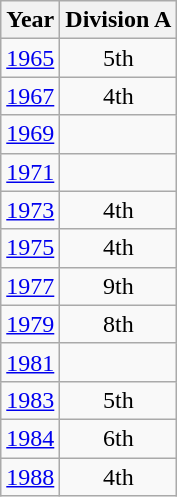<table class="wikitable" style="text-align:center">
<tr>
<th>Year</th>
<th>Division A</th>
</tr>
<tr>
<td><a href='#'>1965</a></td>
<td>5th</td>
</tr>
<tr>
<td><a href='#'>1967</a></td>
<td>4th</td>
</tr>
<tr>
<td><a href='#'>1969</a></td>
<td></td>
</tr>
<tr>
<td><a href='#'>1971</a></td>
<td></td>
</tr>
<tr>
<td><a href='#'>1973</a></td>
<td>4th</td>
</tr>
<tr>
<td><a href='#'>1975</a></td>
<td>4th</td>
</tr>
<tr>
<td><a href='#'>1977</a></td>
<td>9th</td>
</tr>
<tr>
<td><a href='#'>1979</a></td>
<td>8th</td>
</tr>
<tr>
<td><a href='#'>1981</a></td>
<td></td>
</tr>
<tr>
<td><a href='#'>1983</a></td>
<td>5th</td>
</tr>
<tr>
<td><a href='#'>1984</a></td>
<td>6th</td>
</tr>
<tr>
<td><a href='#'>1988</a></td>
<td>4th</td>
</tr>
</table>
